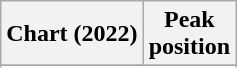<table class="wikitable sortable plainrowheaders" style="text-align:center">
<tr>
<th scope="col">Chart (2022)</th>
<th scope="col">Peak<br>position</th>
</tr>
<tr>
</tr>
<tr>
</tr>
<tr>
</tr>
</table>
